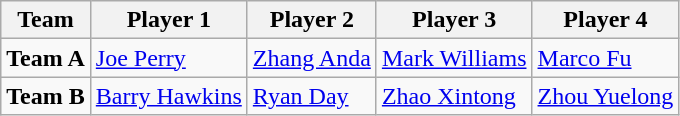<table class="wikitable">
<tr>
<th>Team</th>
<th>Player 1</th>
<th>Player 2</th>
<th>Player 3</th>
<th>Player 4</th>
</tr>
<tr>
<td align="center"><strong>Team A</strong></td>
<td> <a href='#'>Joe Perry</a></td>
<td> <a href='#'>Zhang Anda</a></td>
<td> <a href='#'>Mark Williams</a></td>
<td> <a href='#'>Marco Fu</a></td>
</tr>
<tr>
<td align="center"><strong>Team B</strong></td>
<td> <a href='#'>Barry Hawkins</a></td>
<td> <a href='#'>Ryan Day</a></td>
<td> <a href='#'>Zhao Xintong</a></td>
<td> <a href='#'>Zhou Yuelong</a></td>
</tr>
</table>
